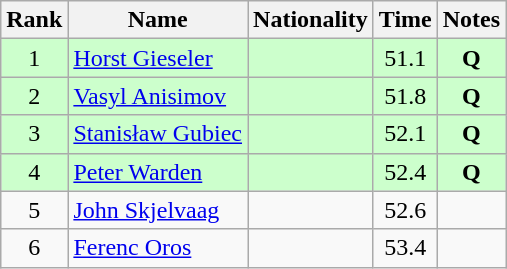<table class="wikitable sortable" style="text-align:center">
<tr>
<th>Rank</th>
<th>Name</th>
<th>Nationality</th>
<th>Time</th>
<th>Notes</th>
</tr>
<tr bgcolor=ccffcc>
<td>1</td>
<td align=left><a href='#'>Horst Gieseler</a></td>
<td align=left></td>
<td>51.1</td>
<td><strong>Q</strong></td>
</tr>
<tr bgcolor=ccffcc>
<td>2</td>
<td align=left><a href='#'>Vasyl Anisimov</a></td>
<td align=left></td>
<td>51.8</td>
<td><strong>Q</strong></td>
</tr>
<tr bgcolor=ccffcc>
<td>3</td>
<td align=left><a href='#'>Stanisław Gubiec</a></td>
<td align=left></td>
<td>52.1</td>
<td><strong>Q</strong></td>
</tr>
<tr bgcolor=ccffcc>
<td>4</td>
<td align=left><a href='#'>Peter Warden</a></td>
<td align=left></td>
<td>52.4</td>
<td><strong>Q</strong></td>
</tr>
<tr>
<td>5</td>
<td align=left><a href='#'>John Skjelvaag</a></td>
<td align=left></td>
<td>52.6</td>
<td></td>
</tr>
<tr>
<td>6</td>
<td align=left><a href='#'>Ferenc Oros</a></td>
<td align=left></td>
<td>53.4</td>
<td></td>
</tr>
</table>
